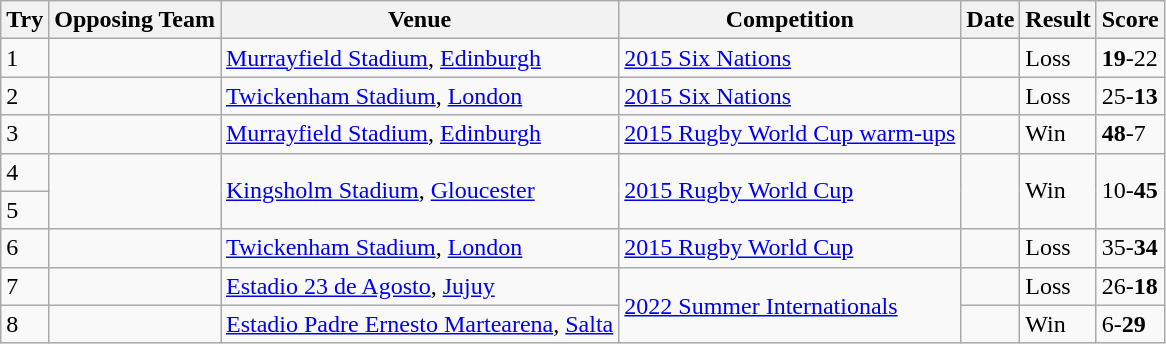<table class="wikitable" style="font-size":100%>
<tr>
<th>Try</th>
<th>Opposing Team</th>
<th>Venue</th>
<th>Competition</th>
<th>Date</th>
<th>Result</th>
<th>Score</th>
</tr>
<tr>
<td>1</td>
<td></td>
<td><a href='#'>Murrayfield Stadium</a>, <a href='#'>Edinburgh</a></td>
<td><a href='#'>2015 Six Nations</a></td>
<td></td>
<td>Loss</td>
<td><strong>19</strong>-22</td>
</tr>
<tr>
<td>2</td>
<td></td>
<td><a href='#'>Twickenham Stadium</a>, <a href='#'>London</a></td>
<td><a href='#'>2015 Six Nations</a></td>
<td></td>
<td>Loss</td>
<td>25-<strong>13</strong></td>
</tr>
<tr>
<td>3</td>
<td></td>
<td><a href='#'>Murrayfield Stadium</a>, <a href='#'>Edinburgh</a></td>
<td><a href='#'>2015 Rugby World Cup warm-ups</a></td>
<td></td>
<td>Win</td>
<td><strong>48</strong>-7</td>
</tr>
<tr>
<td>4</td>
<td rowspan=2></td>
<td rowspan=2><a href='#'>Kingsholm Stadium</a>, <a href='#'>Gloucester</a></td>
<td rowspan=2><a href='#'>2015 Rugby World Cup</a></td>
<td rowspan=2></td>
<td rowspan=2>Win</td>
<td rowspan=2>10-<strong>45</strong></td>
</tr>
<tr>
<td>5</td>
</tr>
<tr>
<td>6</td>
<td></td>
<td><a href='#'>Twickenham Stadium</a>, <a href='#'>London</a></td>
<td><a href='#'>2015 Rugby World Cup</a></td>
<td></td>
<td>Loss</td>
<td>35-<strong>34</strong></td>
</tr>
<tr>
<td>7</td>
<td></td>
<td><a href='#'>Estadio 23 de Agosto</a>, <a href='#'>Jujuy</a></td>
<td rowspan=2><a href='#'>2022 Summer Internationals</a></td>
<td></td>
<td>Loss</td>
<td>26-<strong>18</strong></td>
</tr>
<tr>
<td>8</td>
<td></td>
<td><a href='#'>Estadio Padre Ernesto Martearena</a>, <a href='#'>Salta</a></td>
<td></td>
<td>Win</td>
<td>6-<strong>29</strong></td>
</tr>
</table>
